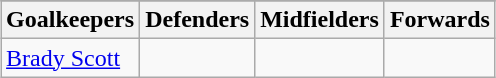<table class="wikitable" style="margin: 0 auto;">
<tr>
</tr>
<tr>
<th>Goalkeepers</th>
<th>Defenders</th>
<th>Midfielders</th>
<th>Forwards</th>
</tr>
<tr>
<td valign=top> <a href='#'>Brady Scott</a></td>
<td valign=top></td>
<td valign=top></td>
<td valign=top></td>
</tr>
</table>
